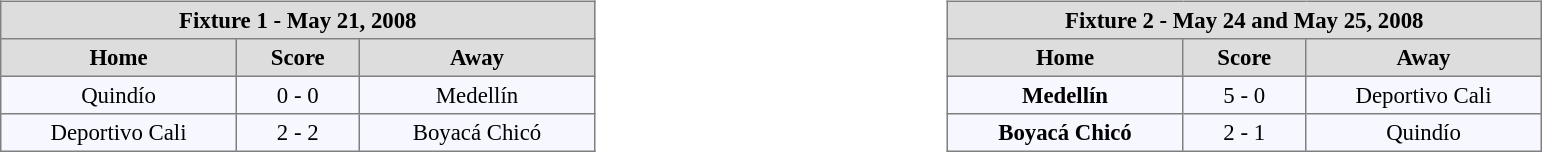<table width=100%>
<tr>
<td valign=top width=50% align=left><br><table align=center bgcolor="#f7f8ff" cellpadding="3" cellspacing="0" border="1" style="font-size: 95%; border: gray solid 1px; border-collapse: collapse;">
<tr align=center bgcolor=#DDDDDD style="color:black;">
<th colspan=3 align=center>Fixture 1 - May 21, 2008</th>
</tr>
<tr align=center bgcolor=#DDDDDD style="color:black;">
<th width="150">Home</th>
<th width="75">Score</th>
<th width="150">Away</th>
</tr>
<tr align=center>
<td>Quindío</td>
<td>0 - 0</td>
<td>Medellín</td>
</tr>
<tr align=center>
<td>Deportivo Cali</td>
<td>2 - 2</td>
<td>Boyacá Chicó</td>
</tr>
</table>
</td>
<td valign=top width=50% align=left><br><table align=center bgcolor="#f7f8ff" cellpadding="3" cellspacing="0" border="1" style="font-size: 95%; border: gray solid 1px; border-collapse: collapse;">
<tr align=center bgcolor=#DDDDDD style="color:black;">
<th colspan=4 align=center>Fixture 2 - May 24 and May 25, 2008</th>
</tr>
<tr align=center bgcolor=#DDDDDD style="color:black;">
<th width="150">Home</th>
<th width="75">Score</th>
<th width="150">Away</th>
</tr>
<tr align=center>
<td><strong>Medellín</strong></td>
<td>5 - 0</td>
<td>Deportivo Cali</td>
</tr>
<tr align=center>
<td><strong>Boyacá Chicó</strong></td>
<td>2 - 1</td>
<td>Quindío</td>
</tr>
</table>
</td>
</tr>
</table>
